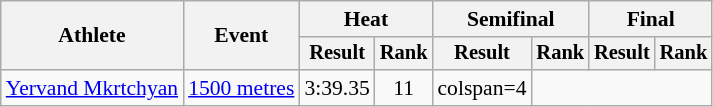<table class="wikitable" style="font-size:90%">
<tr>
<th rowspan="2">Athlete</th>
<th rowspan="2">Event</th>
<th colspan="2">Heat</th>
<th colspan="2">Semifinal</th>
<th colspan="2">Final</th>
</tr>
<tr style="font-size:95%">
<th>Result</th>
<th>Rank</th>
<th>Result</th>
<th>Rank</th>
<th>Result</th>
<th>Rank</th>
</tr>
<tr align=center>
<td align=left><a href='#'>Yervand Mkrtchyan</a></td>
<td align=left><a href='#'>1500 metres</a></td>
<td>3:39.35 </td>
<td>11</td>
<td>colspan=4 </td>
</tr>
</table>
